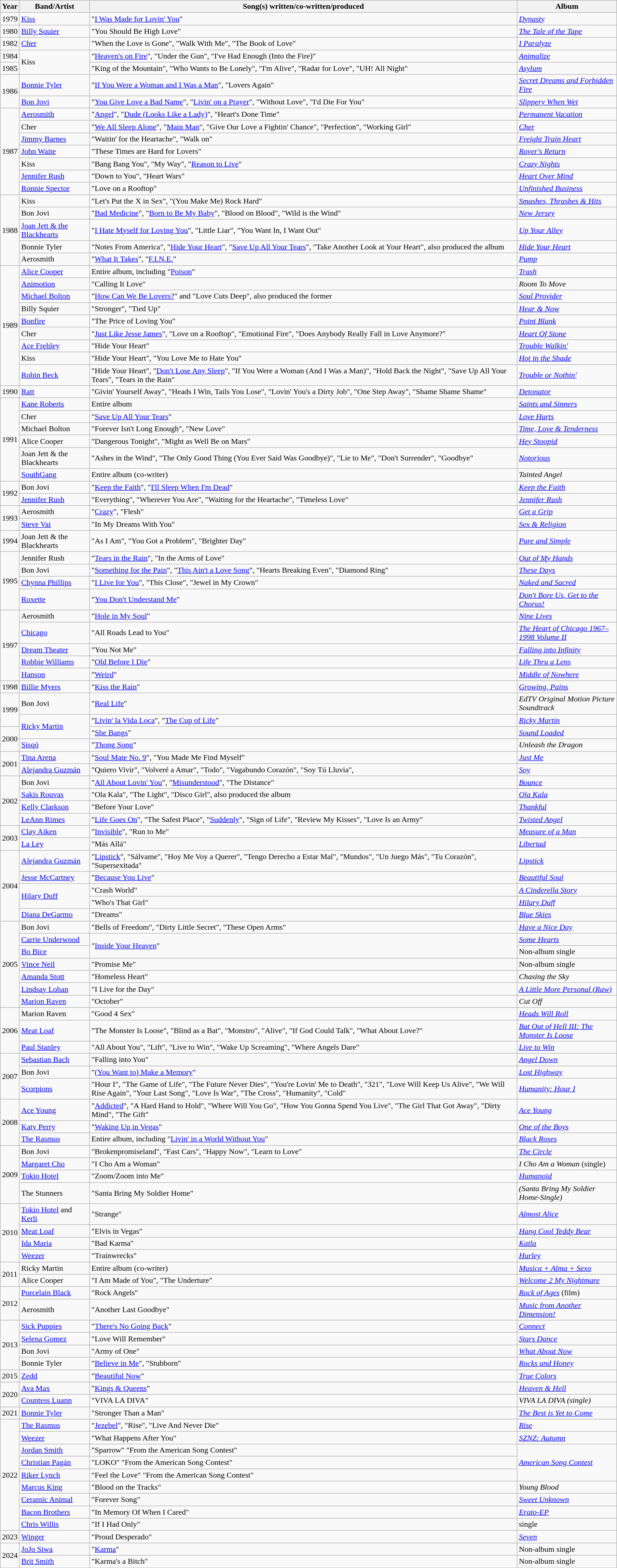<table class="wikitable sortable" style="width:100%;">
<tr style="text-align:center;">
<th>Year</th>
<th>Band/Artist</th>
<th>Song(s) written/co-written/produced</th>
<th>Album</th>
</tr>
<tr>
<td>1979</td>
<td><a href='#'>Kiss</a></td>
<td>"<a href='#'>I Was Made for Lovin' You</a>"</td>
<td><em><a href='#'>Dynasty</a></em></td>
</tr>
<tr>
<td>1980</td>
<td><a href='#'>Billy Squier</a></td>
<td>"You Should Be High Love"</td>
<td><em><a href='#'>The Tale of the Tape</a></em></td>
</tr>
<tr>
<td>1982</td>
<td><a href='#'>Cher</a></td>
<td>"When the Love is Gone", "Walk With Me", "The Book of Love"</td>
<td><em><a href='#'>I Paralyze</a></em></td>
</tr>
<tr>
<td>1984</td>
<td rowspan="2">Kiss</td>
<td>"<a href='#'>Heaven's on Fire</a>", "Under the Gun", "I've Had Enough (Into the Fire)"</td>
<td><em><a href='#'>Animalize</a></em></td>
</tr>
<tr>
<td>1985</td>
<td>"King of the Mountain", "Who Wants to Be Lonely", "I'm Alive", "Radar for Love", "UH! All Night"</td>
<td><em><a href='#'>Asylum</a></em></td>
</tr>
<tr>
<td rowspan="2">1986</td>
<td><a href='#'>Bonnie Tyler</a></td>
<td>"<a href='#'>If You Were a Woman and I Was a Man</a>", "Lovers Again"</td>
<td><em><a href='#'>Secret Dreams and Forbidden Fire</a></em></td>
</tr>
<tr>
<td><a href='#'>Bon Jovi</a></td>
<td>"<a href='#'>You Give Love a Bad Name</a>", "<a href='#'>Livin' on a Prayer</a>", "Without Love", "I'd Die For You"</td>
<td><em><a href='#'>Slippery When Wet</a></em></td>
</tr>
<tr>
<td rowspan="7">1987</td>
<td><a href='#'>Aerosmith</a></td>
<td>"<a href='#'>Angel</a>", "<a href='#'>Dude (Looks Like a Lady)</a>", "Heart's Done Time"</td>
<td><em><a href='#'>Permanent Vacation</a></em></td>
</tr>
<tr>
<td>Cher</td>
<td>"<a href='#'>We All Sleep Alone</a>", "<a href='#'>Main Man</a>", "Give Our Love a Fightin' Chance", "Perfection", "Working Girl"</td>
<td><em><a href='#'>Cher</a></em></td>
</tr>
<tr>
<td><a href='#'>Jimmy Barnes</a></td>
<td>"Waitin' for the Heartache", "Walk on"</td>
<td><em><a href='#'>Freight Train Heart</a></em></td>
</tr>
<tr>
<td><a href='#'>John Waite</a></td>
<td>"These Times are Hard for Lovers"</td>
<td><em><a href='#'>Rover's Return</a></em></td>
</tr>
<tr>
<td>Kiss</td>
<td>"Bang Bang You", "My Way", "<a href='#'>Reason to Live</a>"</td>
<td><em><a href='#'>Crazy Nights</a></em></td>
</tr>
<tr>
<td><a href='#'>Jennifer Rush</a></td>
<td>"Down to You", "Heart Wars"</td>
<td><em><a href='#'>Heart Over Mind</a></em></td>
</tr>
<tr>
<td><a href='#'>Ronnie Spector</a></td>
<td>"Love on a Rooftop"</td>
<td><em><a href='#'>Unfinished Business</a></em></td>
</tr>
<tr>
<td rowspan="5">1988</td>
<td>Kiss</td>
<td>"Let's Put the X in Sex", "(You Make Me) Rock Hard"</td>
<td><em><a href='#'>Smashes, Thrashes & Hits</a></em></td>
</tr>
<tr>
<td>Bon Jovi</td>
<td>"<a href='#'>Bad Medicine</a>", "<a href='#'>Born to Be My Baby</a>", "Blood on Blood", "Wild is the Wind"</td>
<td><em><a href='#'>New Jersey</a></em></td>
</tr>
<tr>
<td><a href='#'>Joan Jett & the Blackhearts</a></td>
<td>"<a href='#'>I Hate Myself for Loving You</a>", "Little Liar", "You Want In, I Want Out"</td>
<td><em><a href='#'>Up Your Alley</a></em></td>
</tr>
<tr>
<td>Bonnie Tyler</td>
<td>"Notes From America", "<a href='#'>Hide Your Heart</a>", "<a href='#'>Save Up All Your Tears</a>", "Take Another Look at Your Heart", also produced the album</td>
<td><em><a href='#'>Hide Your Heart</a></em></td>
</tr>
<tr>
<td>Aerosmith</td>
<td>"<a href='#'>What It Takes</a>", "<a href='#'>F.I.N.E.</a>"</td>
<td><em><a href='#'>Pump</a></em></td>
</tr>
<tr>
<td rowspan="9">1989</td>
<td><a href='#'>Alice Cooper</a></td>
<td>Entire album, including "<a href='#'>Poison</a>"</td>
<td><em><a href='#'>Trash</a></em></td>
</tr>
<tr>
<td><a href='#'>Animotion</a></td>
<td>"Calling It Love"</td>
<td><em>Room To Move</em></td>
</tr>
<tr>
<td><a href='#'>Michael Bolton</a></td>
<td>"<a href='#'>How Can We Be Lovers?</a>" and "Love Cuts Deep", also produced the former</td>
<td><em><a href='#'>Soul Provider</a></em></td>
</tr>
<tr>
<td>Billy Squier</td>
<td>"Stronger", "Tied Up"</td>
<td><em><a href='#'>Hear & Now</a></em></td>
</tr>
<tr>
<td><a href='#'>Bonfire</a></td>
<td>"The Price of Loving You"</td>
<td><em><a href='#'>Point Blank</a></em></td>
</tr>
<tr>
<td>Cher</td>
<td>"<a href='#'>Just Like Jesse James</a>", "Love on a Rooftop", "Emotional Fire", "Does Anybody Really Fall in Love Anymore?"</td>
<td><em><a href='#'>Heart Of Stone</a></em></td>
</tr>
<tr>
<td><a href='#'>Ace Frehley</a></td>
<td>"Hide Your Heart"</td>
<td><em><a href='#'>Trouble Walkin'</a></em></td>
</tr>
<tr>
<td>Kiss</td>
<td>"Hide Your Heart", "You Love Me to Hate You"</td>
<td><em><a href='#'>Hot in the Shade</a></em></td>
</tr>
<tr>
<td><a href='#'>Robin Beck</a></td>
<td>"Hide Your Heart", "<a href='#'>Don't Lose Any Sleep</a>", "If You Were a Woman (And I Was a Man)", "Hold Back the Night", "Save Up All Your Tears", "Tears in the Rain"</td>
<td><em><a href='#'>Trouble or Nothin'</a></em></td>
</tr>
<tr>
<td>1990</td>
<td><a href='#'>Ratt</a></td>
<td>"Givin' Yourself Away", "Heads I Win, Tails You Lose", "Lovin' You's a Dirty Job", "One Step Away", "Shame Shame Shame"</td>
<td><em><a href='#'>Detonator</a></em></td>
</tr>
<tr>
<td rowspan="6">1991</td>
<td><a href='#'>Kane Roberts</a></td>
<td>Entire album</td>
<td><em><a href='#'>Saints and Sinners</a></em></td>
</tr>
<tr>
<td>Cher</td>
<td>"<a href='#'>Save Up All Your Tears</a>"</td>
<td><em><a href='#'>Love Hurts</a></em></td>
</tr>
<tr>
<td>Michael Bolton</td>
<td>"Forever Isn't Long Enough", "New Love"</td>
<td><em><a href='#'>Time, Love & Tenderness</a></em></td>
</tr>
<tr>
<td>Alice Cooper</td>
<td>"Dangerous Tonight", "Might as Well Be on Mars"</td>
<td><em><a href='#'>Hey Stoopid</a></em></td>
</tr>
<tr>
<td>Joan Jett & the Blackhearts</td>
<td>"Ashes in the Wind", "The Only Good Thing (You Ever Said Was Goodbye)", "Lie to Me", "Don't Surrender", "Goodbye"</td>
<td><em><a href='#'>Notorious</a></em></td>
</tr>
<tr>
<td><a href='#'>SouthGang</a></td>
<td>Entire album (co-writer)</td>
<td><em>Tainted Angel</em></td>
</tr>
<tr>
<td rowspan="2">1992</td>
<td>Bon Jovi</td>
<td>"<a href='#'>Keep the Faith</a>", "<a href='#'>I'll Sleep When I'm Dead</a>"</td>
<td><em><a href='#'>Keep the Faith</a></em></td>
</tr>
<tr>
<td><a href='#'>Jennifer Rush</a></td>
<td>"Everything", "Wherever You Are", "Waiting for the Heartache", "Timeless Love"</td>
<td><em><a href='#'>Jennifer Rush</a></em></td>
</tr>
<tr>
<td rowspan="2">1993</td>
<td>Aerosmith</td>
<td>"<a href='#'>Crazy</a>", "Flesh"</td>
<td><em><a href='#'>Get a Grip</a></em></td>
</tr>
<tr>
<td><a href='#'>Steve Vai</a></td>
<td>"In My Dreams With You"</td>
<td><em><a href='#'>Sex & Religion</a></em></td>
</tr>
<tr>
<td>1994</td>
<td>Joan Jett & the Blackhearts</td>
<td>"As I Am", "You Got a Problem", "Brighter Day"</td>
<td><em><a href='#'>Pure and Simple</a></em></td>
</tr>
<tr>
<td rowspan="4">1995</td>
<td>Jennifer Rush</td>
<td>"<a href='#'>Tears in the Rain</a>", "In the Arms of Love"</td>
<td><em><a href='#'>Out of My Hands</a></em></td>
</tr>
<tr>
<td>Bon Jovi</td>
<td>"<a href='#'>Something for the Pain</a>", "<a href='#'>This Ain't a Love Song</a>", "Hearts Breaking Even", "Diamond Ring"</td>
<td><em><a href='#'>These Days</a></em></td>
</tr>
<tr>
<td><a href='#'>Chynna Phillips</a></td>
<td>"<a href='#'>I Live for You</a>", "This Close", "Jewel in My Crown"</td>
<td><em><a href='#'>Naked and Sacred</a></em></td>
</tr>
<tr>
<td><a href='#'>Roxette</a></td>
<td>"<a href='#'>You Don't Understand Me</a>"</td>
<td><em><a href='#'>Don't Bore Us, Get to the Chorus!</a></em></td>
</tr>
<tr>
<td rowspan="5">1997</td>
<td>Aerosmith</td>
<td>"<a href='#'>Hole in My Soul</a>"</td>
<td><em><a href='#'>Nine Lives</a></em></td>
</tr>
<tr>
<td><a href='#'>Chicago</a></td>
<td>"All Roads Lead to You"</td>
<td><em><a href='#'>The Heart of Chicago 1967–1998 Volume II</a></em></td>
</tr>
<tr>
<td><a href='#'>Dream Theater</a></td>
<td>"You Not Me"</td>
<td><em><a href='#'>Falling into Infinity</a></em></td>
</tr>
<tr>
<td><a href='#'>Robbie Williams</a></td>
<td>"<a href='#'>Old Before I Die</a>"</td>
<td><em><a href='#'>Life Thru a Lens</a></em></td>
</tr>
<tr>
<td><a href='#'>Hanson</a></td>
<td>"<a href='#'>Weird</a>"</td>
<td><em><a href='#'>Middle of Nowhere</a></em></td>
</tr>
<tr>
<td>1998</td>
<td><a href='#'>Billie Myers</a></td>
<td>"<a href='#'>Kiss the Rain</a>"</td>
<td><em><a href='#'>Growing, Pains</a></em></td>
</tr>
<tr>
<td rowspan="2">1999</td>
<td>Bon Jovi</td>
<td>"<a href='#'>Real Life</a>"</td>
<td><em>EdTV Original Motion Picture Soundtrack</em></td>
</tr>
<tr>
<td rowspan="2"><a href='#'>Ricky Martin</a></td>
<td>"<a href='#'>Livin' la Vida Loca</a>", "<a href='#'>The Cup of Life</a>"</td>
<td><em><a href='#'>Ricky Martin</a></em></td>
</tr>
<tr>
<td rowspan="2">2000</td>
<td>"<a href='#'>She Bangs</a>"</td>
<td><em><a href='#'>Sound Loaded</a></em></td>
</tr>
<tr>
<td><a href='#'>Sisqó</a></td>
<td>"<a href='#'>Thong Song</a>"</td>
<td><em>Unleash the Dragon</em></td>
</tr>
<tr>
<td rowspan="2">2001</td>
<td><a href='#'>Tina Arena</a></td>
<td>"<a href='#'>Soul Mate No. 9</a>", "You Made Me Find Myself"</td>
<td><em><a href='#'>Just Me</a></em></td>
</tr>
<tr>
<td><a href='#'>Alejandra Guzmán</a></td>
<td>"Quiero Vivir", "Volveré a Amar", "Todo", "Vagabundo Corazón", "Soy Tú Lluvia",</td>
<td><em><a href='#'>Soy</a></em></td>
</tr>
<tr>
<td rowspan="4">2002</td>
<td>Bon Jovi</td>
<td>"<a href='#'>All About Lovin' You</a>", "<a href='#'>Misunderstood</a>", "The Distance"</td>
<td><em><a href='#'>Bounce</a></em></td>
</tr>
<tr>
<td><a href='#'>Sakis Rouvas</a></td>
<td>"Ola Kala", "The Light", "Disco Girl", also produced the album</td>
<td><em><a href='#'>Ola Kala</a></em></td>
</tr>
<tr>
<td><a href='#'>Kelly Clarkson</a></td>
<td>"Before Your Love"</td>
<td><em><a href='#'>Thankful</a></em></td>
</tr>
<tr>
<td><a href='#'>LeAnn Rimes</a></td>
<td>"<a href='#'>Life Goes On</a>", "The Safest Place", "<a href='#'>Suddenly</a>", "Sign of Life", "Review My Kisses",  "Love Is an Army"</td>
<td><em><a href='#'>Twisted Angel</a></em></td>
</tr>
<tr>
<td rowspan="2">2003</td>
<td><a href='#'>Clay Aiken</a></td>
<td>"<a href='#'>Invisible</a>", "Run to Me"</td>
<td><em><a href='#'>Measure of a Man</a></em></td>
</tr>
<tr>
<td><a href='#'>La Ley</a></td>
<td>"Más Allá"</td>
<td><em><a href='#'>Libertad</a></em></td>
</tr>
<tr>
<td rowspan="5">2004</td>
<td><a href='#'>Alejandra Guzmán</a></td>
<td>"<a href='#'>Lipstick</a>", "Sálvame", "Hoy Me Voy a Querer", "Tengo Derecho a Estar Mal", "Mundos", "Un Juego Más", "Tu Corazón", "Supersexitada"</td>
<td><em><a href='#'>Lipstick</a></em></td>
</tr>
<tr>
<td><a href='#'>Jesse McCartney</a></td>
<td>"<a href='#'>Because You Live</a>"</td>
<td><em><a href='#'>Beautiful Soul</a></em></td>
</tr>
<tr>
<td rowspan="2"><a href='#'>Hilary Duff</a></td>
<td>"Crash World"</td>
<td><em><a href='#'>A Cinderella Story</a></em></td>
</tr>
<tr>
<td>"Who's That Girl"</td>
<td><em><a href='#'>Hilary Duff</a></em></td>
</tr>
<tr>
<td><a href='#'>Diana DeGarmo</a></td>
<td>"Dreams"</td>
<td><em><a href='#'>Blue Skies</a></em></td>
</tr>
<tr>
<td rowspan="7">2005</td>
<td>Bon Jovi</td>
<td>"Bells of Freedom", "Dirty Little Secret", "These Open Arms"</td>
<td><em><a href='#'>Have a Nice Day</a></em></td>
</tr>
<tr>
<td><a href='#'>Carrie Underwood</a></td>
<td rowspan="2">"<a href='#'>Inside Your Heaven</a>"</td>
<td><em><a href='#'>Some Hearts</a></em></td>
</tr>
<tr>
<td><a href='#'>Bo Bice</a></td>
<td>Non-album single</td>
</tr>
<tr>
<td><a href='#'>Vince Neil</a></td>
<td>"Promise Me"</td>
<td>Non-album single</td>
</tr>
<tr>
<td><a href='#'>Amanda Stott</a></td>
<td>"Homeless Heart"</td>
<td><em>Chasing the Sky</em></td>
</tr>
<tr>
<td><a href='#'>Lindsay Lohan</a></td>
<td>"I Live for the Day"</td>
<td><em><a href='#'>A Little More Personal (Raw)</a></em></td>
</tr>
<tr>
<td><a href='#'>Marion Raven</a></td>
<td>"October"</td>
<td><em>Cut Off</em></td>
</tr>
<tr>
<td rowspan="3">2006</td>
<td>Marion Raven</td>
<td>"Good 4 Sex"</td>
<td><em><a href='#'>Heads Will Roll</a></em></td>
</tr>
<tr>
<td><a href='#'>Meat Loaf</a></td>
<td>"The Monster Is Loose", "Blind as a Bat", "Monstro", "Alive", "If God Could Talk", "What About Love?"</td>
<td><em><a href='#'>Bat Out of Hell III: The Monster Is Loose</a></em></td>
</tr>
<tr>
<td><a href='#'>Paul Stanley</a></td>
<td>"All About You", "Lift", "Live to Win", "Wake Up Screaming", "Where Angels Dare"</td>
<td><em><a href='#'>Live to Win</a></em></td>
</tr>
<tr>
<td rowspan="3">2007</td>
<td><a href='#'>Sebastian Bach</a></td>
<td>"Falling into You"</td>
<td><em><a href='#'>Angel Down</a></em></td>
</tr>
<tr>
<td>Bon Jovi</td>
<td>"<a href='#'>(You Want to) Make a Memory</a>"</td>
<td><em><a href='#'>Lost Highway</a></em></td>
</tr>
<tr>
<td><a href='#'>Scorpions</a></td>
<td>"Hour I", "The Game of Life", "The Future Never Dies", "You're Lovin' Me to Death", "321", "Love Will Keep Us Alive", "We Will Rise Again", "Your Last Song", "Love Is War", "The Cross", "Humanity", "Cold"</td>
<td><em><a href='#'>Humanity: Hour I</a></em></td>
</tr>
<tr>
<td rowspan="3">2008</td>
<td><a href='#'>Ace Young</a></td>
<td>"<a href='#'>Addicted</a>", "A Hard Hand to Hold", "Where Will You Go", "How You Gonna Spend You Live", "The Girl That Got Away", "Dirty Mind", "The Gift"</td>
<td><em><a href='#'>Ace Young</a></em></td>
</tr>
<tr>
<td><a href='#'>Katy Perry</a></td>
<td>"<a href='#'>Waking Up in Vegas</a>"</td>
<td><em><a href='#'>One of the Boys</a></em></td>
</tr>
<tr>
<td><a href='#'>The Rasmus</a></td>
<td>Entire album, including "<a href='#'>Livin' in a World Without You</a>"</td>
<td><em><a href='#'>Black Roses</a></em></td>
</tr>
<tr>
<td rowspan="4">2009</td>
<td>Bon Jovi</td>
<td>"Brokenpromiseland", "Fast Cars", "Happy Now", "Learn to Love"</td>
<td><em><a href='#'>The Circle</a></em></td>
</tr>
<tr>
<td><a href='#'>Margaret Cho</a></td>
<td>"I Cho Am a Woman"</td>
<td><em>I Cho Am a Woman</em> (single)</td>
</tr>
<tr>
<td><a href='#'>Tokio Hotel</a></td>
<td>"Zoom/Zoom into Me"</td>
<td><em><a href='#'>Humanoid</a></em></td>
</tr>
<tr>
<td>The Stunners</td>
<td>"Santa Bring My Soldier Home"</td>
<td><em>(Santa Bring My Soldier Home-Single)</em></td>
</tr>
<tr>
<td rowspan="4">2010</td>
<td><a href='#'>Tokio Hotel</a> and <a href='#'>Kerli</a></td>
<td>"Strange"</td>
<td><em><a href='#'>Almost Alice</a></em></td>
</tr>
<tr>
<td><a href='#'>Meat Loaf</a></td>
<td>"Elvis in Vegas"</td>
<td><em><a href='#'>Hang Cool Teddy Bear</a></em></td>
</tr>
<tr>
<td><a href='#'>Ida Maria</a></td>
<td>"Bad Karma"</td>
<td><em><a href='#'>Katla</a></em></td>
</tr>
<tr>
<td><a href='#'>Weezer</a></td>
<td>"Trainwrecks"</td>
<td><em><a href='#'>Hurley</a></em></td>
</tr>
<tr>
<td rowspan="2">2011</td>
<td>Ricky Martin</td>
<td>Entire album (co-writer)</td>
<td><em><a href='#'>Musica + Alma + Sexo</a></em></td>
</tr>
<tr>
<td>Alice Cooper</td>
<td>"I Am Made of You", "The Underture"</td>
<td><em><a href='#'>Welcome 2 My Nightmare</a></em></td>
</tr>
<tr>
<td rowspan="2">2012</td>
<td><a href='#'>Porcelain Black</a></td>
<td>"Rock Angels"</td>
<td><em><a href='#'>Rock of Ages</a></em> (film)</td>
</tr>
<tr>
<td>Aerosmith</td>
<td>"Another Last Goodbye"</td>
<td><em><a href='#'>Music from Another Dimension!</a></em></td>
</tr>
<tr>
<td rowspan="4">2013</td>
<td><a href='#'>Sick Puppies</a></td>
<td>"<a href='#'>There's No Going Back</a>"</td>
<td><em><a href='#'>Connect</a></em></td>
</tr>
<tr>
<td><a href='#'>Selena Gomez</a></td>
<td>"Love Will Remember"</td>
<td><em><a href='#'>Stars Dance</a></em></td>
</tr>
<tr>
<td>Bon Jovi</td>
<td>"Army of One"</td>
<td><em><a href='#'>What About Now</a></em></td>
</tr>
<tr>
<td>Bonnie Tyler</td>
<td>"<a href='#'>Believe in Me</a>", "Stubborn"</td>
<td><em><a href='#'>Rocks and Honey</a></em></td>
</tr>
<tr>
<td>2015</td>
<td><a href='#'>Zedd</a></td>
<td>"<a href='#'>Beautiful Now</a>"</td>
<td><em><a href='#'>True Colors</a></em></td>
</tr>
<tr>
<td rowspan="2">2020</td>
<td><a href='#'>Ava Max</a></td>
<td>"<a href='#'>Kings & Queens</a>"</td>
<td><em><a href='#'>Heaven & Hell</a></em></td>
</tr>
<tr>
<td><a href='#'>Countess Luann</a></td>
<td>"VIVA LA DIVA"</td>
<td><em>VIVA LA DIVA (single)</em></td>
</tr>
<tr>
<td>2021</td>
<td><a href='#'>Bonnie Tyler</a></td>
<td>"Stronger Than a Man"</td>
<td><em><a href='#'>The Best is Yet to Come</a></em></td>
</tr>
<tr>
<td rowspan="9">2022</td>
<td><a href='#'>The Rasmus</a></td>
<td>"<a href='#'>Jezebel</a>", "Rise", "Live And Never Die"</td>
<td><em><a href='#'>Rise</a></em></td>
</tr>
<tr>
<td><a href='#'>Weezer</a></td>
<td>"What Happens After You"</td>
<td><em><a href='#'>SZNZ: Autumn</a></em></td>
</tr>
<tr>
<td><a href='#'>Jordan Smith</a></td>
<td>"Sparrow" "From the American Song Contest"</td>
<td rowspan="3"><em><a href='#'>American Song Contest</a></em></td>
</tr>
<tr>
<td><a href='#'>Christian Pagán</a></td>
<td>"LOKO" "From the American Song Contest"</td>
</tr>
<tr>
<td><a href='#'>Riker Lynch</a></td>
<td>"Feel the Love" "From the American Song Contest"</td>
</tr>
<tr>
<td><a href='#'>Marcus King</a></td>
<td>"Blood on the Tracks"</td>
<td><em>Young Blood</em></td>
</tr>
<tr>
<td><a href='#'>Ceramic Animal</a></td>
<td>"Forever Song"</td>
<td><em><a href='#'>Sweet Unknown</a></em></td>
</tr>
<tr>
<td><a href='#'>Bacon Brothers</a></td>
<td>"In Memory Of When I Cared"</td>
<td><em><a href='#'>Erato-EP</a></em></td>
</tr>
<tr>
<td><a href='#'>Chris Willis</a></td>
<td>"If I Had Only"</td>
<td>single</td>
</tr>
<tr>
<td>2023</td>
<td><a href='#'>Winger</a></td>
<td>"Proud Desperado"</td>
<td><em><a href='#'>Seven</a></em></td>
</tr>
<tr>
<td rowspan="2">2024</td>
<td><a href='#'>JoJo Siwa</a></td>
<td>"<a href='#'>Karma</a>"</td>
<td>Non-album single</td>
</tr>
<tr>
<td><a href='#'>Brit Smith</a></td>
<td>"Karma's a Bitch"</td>
<td>Non-album single</td>
</tr>
<tr>
</tr>
</table>
